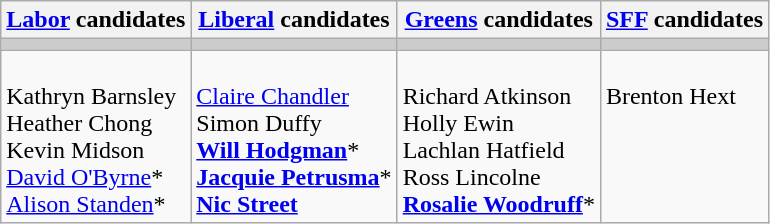<table class="wikitable">
<tr>
<th><a href='#'>Labor</a> candidates</th>
<th><a href='#'>Liberal</a> candidates</th>
<th><a href='#'>Greens</a> candidates</th>
<th><a href='#'>SFF</a> candidates</th>
</tr>
<tr bgcolor="#cccccc">
<td></td>
<td></td>
<td></td>
<td></td>
</tr>
<tr>
<td><br>Kathryn Barnsley<br>
Heather Chong<br>
Kevin Midson<br>
<a href='#'>David O'Byrne</a>*<br>
<a href='#'>Alison Standen</a>*</td>
<td><br><a href='#'>Claire Chandler</a><br>
Simon Duffy<br>
<strong><a href='#'>Will Hodgman</a></strong>*<br>
<strong><a href='#'>Jacquie Petrusma</a></strong>*<br>
<strong><a href='#'>Nic Street</a></strong></td>
<td><br>Richard Atkinson<br>
Holly Ewin<br>
Lachlan Hatfield<br>
Ross Lincolne<br>
<strong><a href='#'>Rosalie Woodruff</a></strong>*</td>
<td valign=top><br>Brenton Hext</td>
</tr>
</table>
